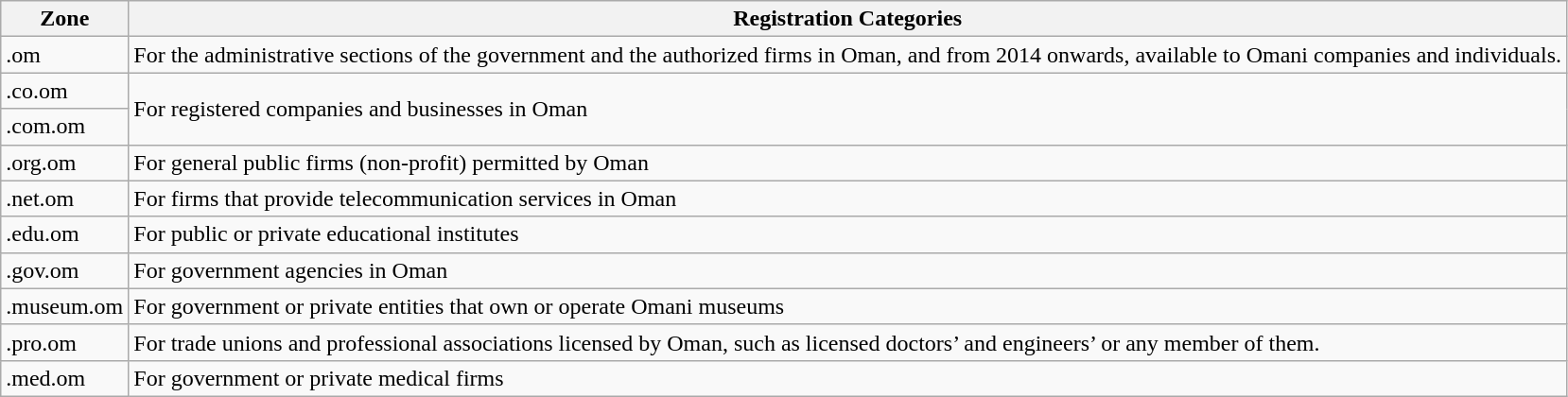<table class="wikitable ">
<tr>
<th>Zone</th>
<th>Registration Categories</th>
</tr>
<tr>
<td>.om</td>
<td>For the administrative sections of the government and the authorized firms in Oman, and from 2014 onwards, available to Omani companies and individuals.</td>
</tr>
<tr>
<td>.co.om</td>
<td rowspan="2">For registered companies and businesses in Oman</td>
</tr>
<tr>
<td>.com.om</td>
</tr>
<tr>
<td>.org.om</td>
<td>For general public firms (non-profit) permitted by Oman</td>
</tr>
<tr>
<td>.net.om</td>
<td>For firms that provide telecommunication services in Oman</td>
</tr>
<tr>
<td>.edu.om</td>
<td>For public or private educational institutes</td>
</tr>
<tr>
<td>.gov.om</td>
<td>For government agencies in Oman</td>
</tr>
<tr>
<td>.museum.om</td>
<td>For government or private entities that own or operate Omani museums</td>
</tr>
<tr>
<td>.pro.om</td>
<td>For trade unions and professional associations licensed by Oman, such as licensed doctors’ and engineers’ or any member of them.</td>
</tr>
<tr>
<td>.med.om</td>
<td>For government or private medical firms</td>
</tr>
</table>
